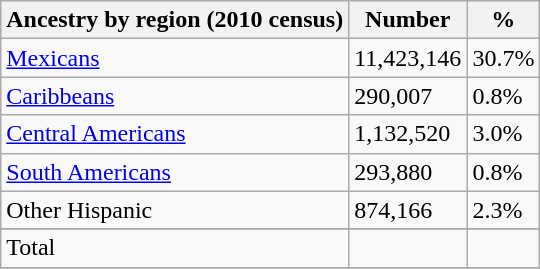<table class="wikitable sortable" font-size:75%">
<tr>
<th>Ancestry by region (2010 census)</th>
<th>Number</th>
<th>%</th>
</tr>
<tr>
<td><a href='#'>Mexicans</a></td>
<td>11,423,146</td>
<td>30.7%</td>
</tr>
<tr>
<td><a href='#'>Caribbeans</a></td>
<td>290,007</td>
<td>0.8%</td>
</tr>
<tr>
<td><a href='#'>Central Americans</a></td>
<td>1,132,520</td>
<td>3.0%</td>
</tr>
<tr>
<td><a href='#'>South Americans</a></td>
<td>293,880</td>
<td>0.8%</td>
</tr>
<tr>
<td>Other Hispanic</td>
<td>874,166</td>
<td>2.3%</td>
</tr>
<tr>
</tr>
<tr class="sortbottom">
<td>Total</td>
<td></td>
<td></td>
</tr>
<tr>
</tr>
</table>
